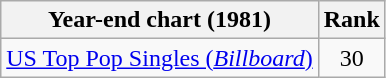<table class="wikitable sortable">
<tr>
<th>Year-end chart (1981)</th>
<th>Rank</th>
</tr>
<tr>
<td><a href='#'>US Top Pop Singles (<em>Billboard</em>)</a></td>
<td align="center">30</td>
</tr>
</table>
